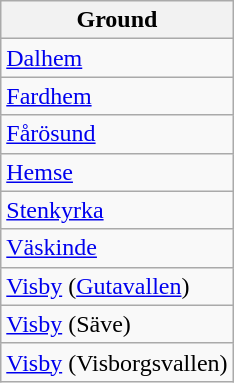<table class="wikitable">
<tr>
<th>Ground</th>
</tr>
<tr>
<td><a href='#'>Dalhem</a></td>
</tr>
<tr>
<td><a href='#'>Fardhem</a></td>
</tr>
<tr>
<td><a href='#'>Fårösund</a></td>
</tr>
<tr>
<td><a href='#'>Hemse</a></td>
</tr>
<tr>
<td><a href='#'>Stenkyrka</a></td>
</tr>
<tr>
<td><a href='#'>Väskinde</a></td>
</tr>
<tr>
<td><a href='#'>Visby</a> (<a href='#'>Gutavallen</a>)</td>
</tr>
<tr>
<td><a href='#'>Visby</a> (Säve)</td>
</tr>
<tr>
<td><a href='#'>Visby</a> (Visborgsvallen)</td>
</tr>
</table>
